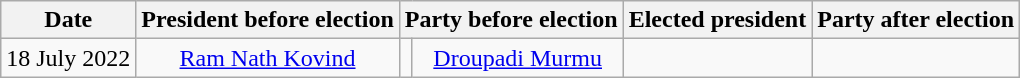<table class="wikitable sortable" style="text-align:center;">
<tr>
<th>Date</th>
<th>President before election</th>
<th colspan="2">Party before election</th>
<th>Elected president</th>
<th colspan="2">Party after election</th>
</tr>
<tr>
<td>18 July 2022</td>
<td><a href='#'>Ram Nath Kovind</a></td>
<td></td>
<td><a href='#'>Droupadi Murmu</a></td>
<td></td>
</tr>
</table>
